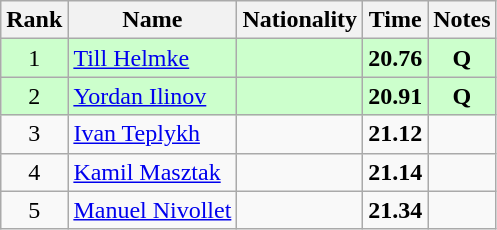<table class="wikitable sortable" style="text-align:center">
<tr>
<th>Rank</th>
<th>Name</th>
<th>Nationality</th>
<th>Time</th>
<th>Notes</th>
</tr>
<tr bgcolor=ccffcc>
<td>1</td>
<td align=left><a href='#'>Till Helmke</a></td>
<td align=left></td>
<td><strong>20.76</strong></td>
<td><strong>Q</strong></td>
</tr>
<tr bgcolor=ccffcc>
<td>2</td>
<td align=left><a href='#'>Yordan Ilinov</a></td>
<td align=left></td>
<td><strong>20.91</strong></td>
<td><strong>Q</strong></td>
</tr>
<tr>
<td>3</td>
<td align=left><a href='#'>Ivan Teplykh</a></td>
<td align=left></td>
<td><strong>21.12</strong></td>
<td></td>
</tr>
<tr>
<td>4</td>
<td align=left><a href='#'>Kamil Masztak</a></td>
<td align=left></td>
<td><strong>21.14</strong></td>
<td></td>
</tr>
<tr>
<td>5</td>
<td align=left><a href='#'>Manuel Nivollet</a></td>
<td align=left></td>
<td><strong>21.34</strong></td>
<td></td>
</tr>
</table>
